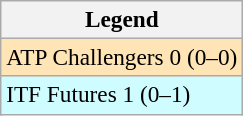<table class=wikitable style=font-size:97%>
<tr>
<th>Legend</th>
</tr>
<tr style="background:moccasin;">
<td>ATP Challengers 0 (0–0)</td>
</tr>
<tr style="background:#cffcff;">
<td>ITF Futures 1 (0–1)</td>
</tr>
</table>
